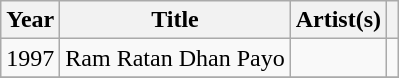<table class="wikitable sortable">
<tr>
<th>Year</th>
<th>Title</th>
<th>Artist(s)</th>
<th class="unsortable"></th>
</tr>
<tr>
<td>1997</td>
<td>Ram Ratan Dhan Payo</td>
<td></td>
<td style="text-align:center;"></td>
</tr>
<tr>
</tr>
</table>
